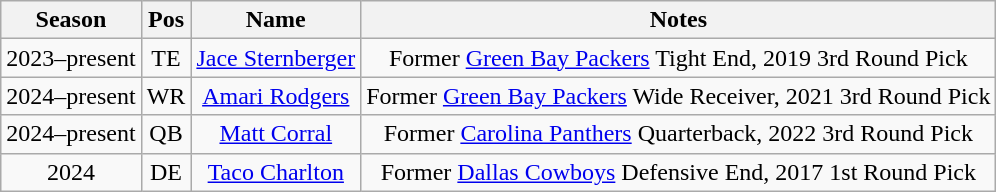<table class="wikitable" style="text-align:center">
<tr>
<th>Season</th>
<th>Pos</th>
<th>Name</th>
<th>Notes</th>
</tr>
<tr>
<td>2023–present</td>
<td>TE</td>
<td><a href='#'>Jace Sternberger</a></td>
<td>Former <a href='#'>Green Bay Packers</a> Tight End, 2019 3rd Round Pick</td>
</tr>
<tr>
<td>2024–present</td>
<td>WR</td>
<td><a href='#'>Amari Rodgers</a></td>
<td>Former <a href='#'>Green Bay Packers</a> Wide Receiver, 2021 3rd Round Pick</td>
</tr>
<tr>
<td>2024–present</td>
<td>QB</td>
<td><a href='#'>Matt Corral</a></td>
<td>Former <a href='#'>Carolina Panthers</a> Quarterback, 2022 3rd Round Pick</td>
</tr>
<tr>
<td>2024</td>
<td>DE</td>
<td><a href='#'>Taco Charlton</a></td>
<td>Former <a href='#'>Dallas Cowboys</a> Defensive End, 2017 1st Round Pick</td>
</tr>
</table>
